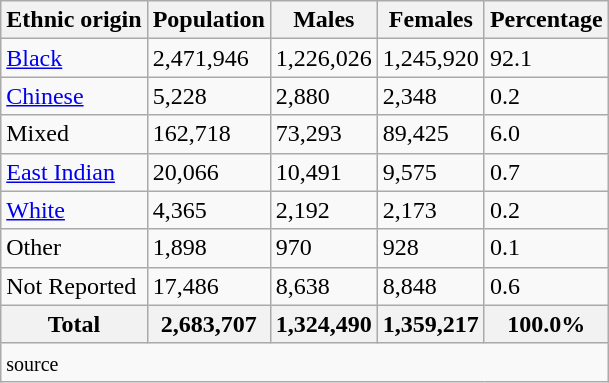<table class="wikitable sortable" style="text-align:left">
<tr>
<th colspan="2">Ethnic origin</th>
<th>Population</th>
<th>Males</th>
<th>Females</th>
<th>Percentage</th>
</tr>
<tr>
<td colspan="2"><a href='#'>Black</a></td>
<td>2,471,946</td>
<td>1,226,026</td>
<td>1,245,920</td>
<td>92.1</td>
</tr>
<tr>
<td colspan="2"><a href='#'>Chinese</a></td>
<td>5,228</td>
<td>2,880</td>
<td>2,348</td>
<td>0.2</td>
</tr>
<tr>
<td colspan="2">Mixed</td>
<td>162,718</td>
<td>73,293</td>
<td>89,425</td>
<td>6.0</td>
</tr>
<tr>
<td colspan="2"><a href='#'>East Indian</a></td>
<td>20,066</td>
<td>10,491</td>
<td>9,575</td>
<td>0.7</td>
</tr>
<tr>
<td colspan="2"><a href='#'>White</a></td>
<td>4,365</td>
<td>2,192</td>
<td>2,173</td>
<td>0.2</td>
</tr>
<tr>
<td colspan="2">Other</td>
<td>1,898</td>
<td>970</td>
<td>928</td>
<td>0.1</td>
</tr>
<tr>
<td colspan="2">Not Reported</td>
<td>17,486</td>
<td>8,638</td>
<td>8,848</td>
<td>0.6</td>
</tr>
<tr>
<th colspan="2">Total</th>
<th>2,683,707</th>
<th>1,324,490</th>
<th>1,359,217</th>
<th>100.0%</th>
</tr>
<tr>
<td colspan="6" style="text-align:left;"><small>source</small></td>
</tr>
</table>
